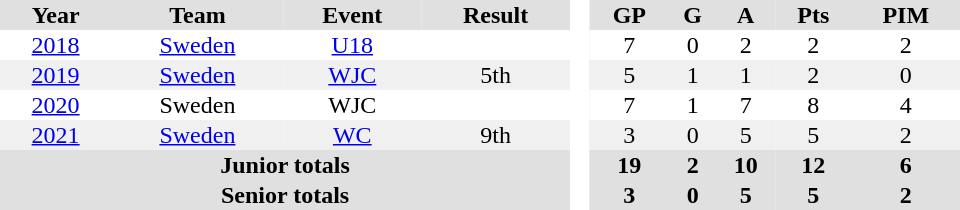<table border="0" cellpadding="1" cellspacing="0" ID="Table3" style="text-align:center; width:40em;">
<tr bgcolor="#e0e0e0">
<th>Year</th>
<th>Team</th>
<th>Event</th>
<th>Result</th>
<th rowspan="99" bgcolor="#ffffff"> </th>
<th>GP</th>
<th>G</th>
<th>A</th>
<th>Pts</th>
<th>PIM</th>
</tr>
<tr>
<td><a href='#'>2018</a></td>
<td><a href='#'>Sweden</a></td>
<td><a href='#'>U18</a></td>
<td></td>
<td>7</td>
<td>0</td>
<td>2</td>
<td>2</td>
<td>2</td>
</tr>
<tr bgcolor="#f0f0f0">
<td><a href='#'>2019</a></td>
<td><a href='#'>Sweden</a></td>
<td><a href='#'>WJC</a></td>
<td>5th</td>
<td>5</td>
<td>1</td>
<td>1</td>
<td>2</td>
<td>0</td>
</tr>
<tr>
<td><a href='#'>2020</a></td>
<td>Sweden</td>
<td>WJC</td>
<td></td>
<td>7</td>
<td>1</td>
<td>7</td>
<td>8</td>
<td>4</td>
</tr>
<tr bgcolor="#f0f0f0">
<td><a href='#'>2021</a></td>
<td><a href='#'>Sweden</a></td>
<td><a href='#'>WC</a></td>
<td>9th</td>
<td>3</td>
<td>0</td>
<td>5</td>
<td>5</td>
<td>2</td>
</tr>
<tr bgcolor="#e0e0e0">
<th colspan="4">Junior totals</th>
<th>19</th>
<th>2</th>
<th>10</th>
<th>12</th>
<th>6</th>
</tr>
<tr bgcolor="#e0e0e0">
<th colspan="4">Senior totals</th>
<th>3</th>
<th>0</th>
<th>5</th>
<th>5</th>
<th>2</th>
</tr>
</table>
